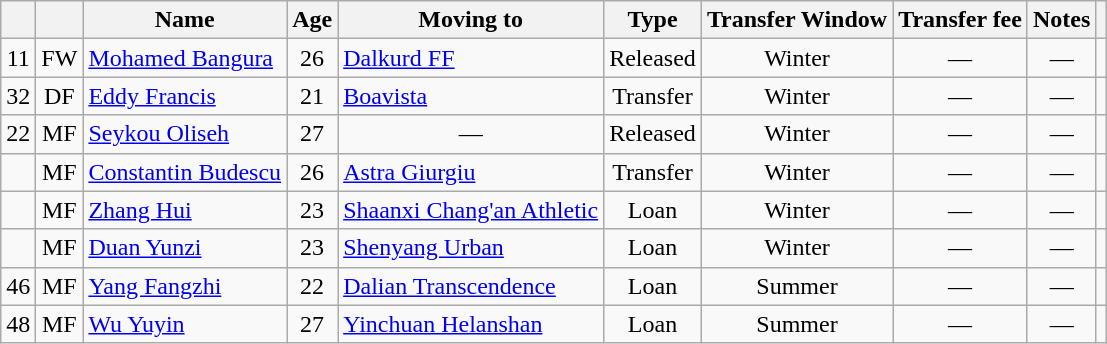<table class="wikitable" style="text-align: center ">
<tr>
<th></th>
<th></th>
<th>Name</th>
<th>Age</th>
<th>Moving to</th>
<th>Type</th>
<th>Transfer Window</th>
<th>Transfer fee</th>
<th>Notes</th>
<th></th>
</tr>
<tr>
<td>11</td>
<td>FW</td>
<td align= left> <a href='#'>Mohamed Bangura</a></td>
<td>26</td>
<td align= left> <a href='#'>Dalkurd FF</a></td>
<td>Released</td>
<td>Winter</td>
<td>—</td>
<td>—</td>
<td></td>
</tr>
<tr>
<td>32</td>
<td>DF</td>
<td align=left> <a href='#'>Eddy Francis</a></td>
<td>21</td>
<td align=left> <a href='#'>Boavista</a></td>
<td>Transfer</td>
<td>Winter</td>
<td>—</td>
<td>—</td>
<td></td>
</tr>
<tr>
<td>22</td>
<td>MF</td>
<td align=left> <a href='#'>Seykou Oliseh</a></td>
<td>27</td>
<td>—</td>
<td>Released</td>
<td>Winter</td>
<td>—</td>
<td>—</td>
<td></td>
</tr>
<tr>
<td></td>
<td>MF</td>
<td align=left> <a href='#'>Constantin Budescu</a></td>
<td>26</td>
<td align=left> <a href='#'>Astra Giurgiu</a></td>
<td>Transfer</td>
<td>Winter</td>
<td>—</td>
<td>—</td>
<td></td>
</tr>
<tr>
<td></td>
<td>MF</td>
<td align=left> <a href='#'>Zhang Hui</a></td>
<td>23</td>
<td align=left> <a href='#'>Shaanxi Chang'an Athletic</a></td>
<td>Loan</td>
<td>Winter</td>
<td>—</td>
<td>—</td>
<td></td>
</tr>
<tr>
<td></td>
<td>MF</td>
<td align=left> <a href='#'>Duan Yunzi</a></td>
<td>23</td>
<td align=left> <a href='#'>Shenyang Urban</a></td>
<td>Loan</td>
<td>Winter</td>
<td>—</td>
<td>—</td>
<td></td>
</tr>
<tr>
<td>46</td>
<td>MF</td>
<td align=left> <a href='#'>Yang Fangzhi</a></td>
<td>22</td>
<td align=left> <a href='#'>Dalian Transcendence</a></td>
<td>Loan</td>
<td>Summer</td>
<td>—</td>
<td>—</td>
<td></td>
</tr>
<tr>
<td>48</td>
<td>MF</td>
<td align=left> <a href='#'>Wu Yuyin</a></td>
<td>27</td>
<td align=left> <a href='#'>Yinchuan Helanshan</a></td>
<td>Loan</td>
<td>Summer</td>
<td>—</td>
<td>—</td>
<td></td>
</tr>
</table>
